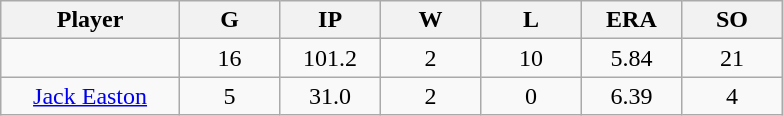<table class="wikitable sortable">
<tr>
<th bgcolor="#DDDDFF" width="16%">Player</th>
<th bgcolor="#DDDDFF" width="9%">G</th>
<th bgcolor="#DDDDFF" width="9%">IP</th>
<th bgcolor="#DDDDFF" width="9%">W</th>
<th bgcolor="#DDDDFF" width="9%">L</th>
<th bgcolor="#DDDDFF" width="9%">ERA</th>
<th bgcolor="#DDDDFF" width="9%">SO</th>
</tr>
<tr align="center">
<td></td>
<td>16</td>
<td>101.2</td>
<td>2</td>
<td>10</td>
<td>5.84</td>
<td>21</td>
</tr>
<tr align="center">
<td><a href='#'>Jack Easton</a></td>
<td>5</td>
<td>31.0</td>
<td>2</td>
<td>0</td>
<td>6.39</td>
<td>4</td>
</tr>
</table>
